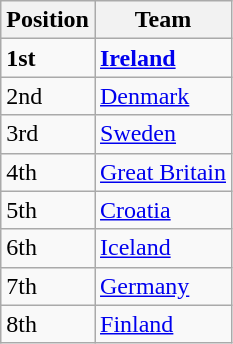<table class="wikitable">
<tr>
<th>Position</th>
<th>Team</th>
</tr>
<tr>
<td><strong>1st</strong></td>
<td> <strong><a href='#'>Ireland</a></strong></td>
</tr>
<tr>
<td>2nd</td>
<td> <a href='#'>Denmark</a></td>
</tr>
<tr>
<td>3rd</td>
<td> <a href='#'>Sweden</a></td>
</tr>
<tr>
<td>4th</td>
<td> <a href='#'>Great Britain</a></td>
</tr>
<tr>
<td>5th</td>
<td> <a href='#'>Croatia</a></td>
</tr>
<tr>
<td>6th</td>
<td> <a href='#'>Iceland</a></td>
</tr>
<tr>
<td>7th</td>
<td> <a href='#'>Germany</a></td>
</tr>
<tr>
<td>8th</td>
<td> <a href='#'>Finland</a></td>
</tr>
</table>
